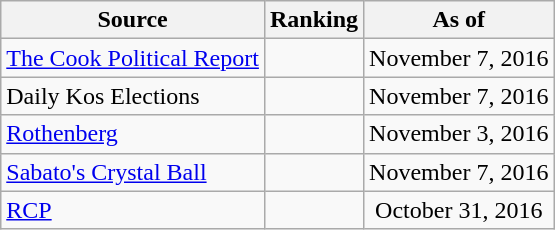<table class="wikitable" style="text-align:center">
<tr>
<th>Source</th>
<th>Ranking</th>
<th>As of</th>
</tr>
<tr>
<td align=left><a href='#'>The Cook Political Report</a></td>
<td></td>
<td>November 7, 2016</td>
</tr>
<tr>
<td align=left>Daily Kos Elections</td>
<td></td>
<td>November 7, 2016</td>
</tr>
<tr>
<td align=left><a href='#'>Rothenberg</a></td>
<td></td>
<td>November 3, 2016</td>
</tr>
<tr>
<td align=left><a href='#'>Sabato's Crystal Ball</a></td>
<td></td>
<td>November 7, 2016</td>
</tr>
<tr>
<td align="left"><a href='#'>RCP</a></td>
<td></td>
<td>October 31, 2016</td>
</tr>
</table>
